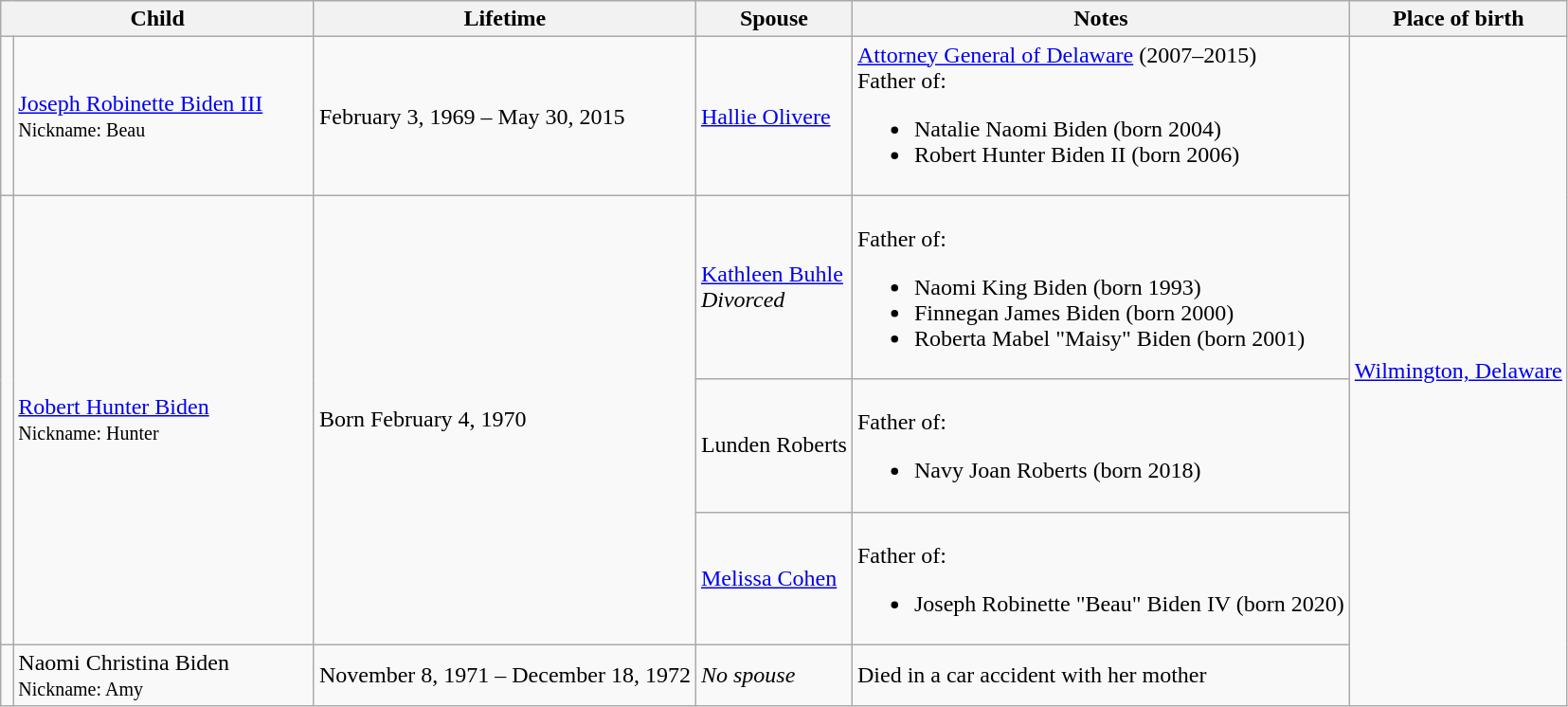<table class="wikitable">
<tr>
<th colspan="2" width=20%>Child</th>
<th>Lifetime</th>
<th>Spouse</th>
<th>Notes</th>
<th>Place of birth</th>
</tr>
<tr>
<td rowspan="1" style="text-align:center;"></td>
<td><a href='#'>Joseph Robinette Biden III</a><br><small>Nickname: Beau</small></td>
<td>February 3, 1969 – May 30, 2015</td>
<td><a href='#'>Hallie Olivere</a></td>
<td><a href='#'>Attorney General of Delaware</a> (2007–2015)<br>Father of:<ul><li>Natalie Naomi Biden (born 2004)</li><li>Robert Hunter Biden II (born 2006)</li></ul></td>
<td rowspan="5"><a href='#'>Wilmington, Delaware</a></td>
</tr>
<tr>
<td rowspan="3" style="text-align:center;"></td>
<td rowspan="3"><a href='#'>Robert Hunter Biden</a><br><small>Nickname: Hunter</small></td>
<td rowspan="3">Born February 4, 1970</td>
<td><a href='#'>Kathleen Buhle</a><br><em>Divorced</em></td>
<td><br>Father of:<ul><li>Naomi King Biden (born 1993)</li><li>Finnegan James Biden (born 2000)</li><li>Roberta Mabel "Maisy" Biden (born 2001)</li></ul></td>
</tr>
<tr>
<td>Lunden Roberts</td>
<td><br>Father of:<ul><li>Navy Joan Roberts (born 2018)</li></ul></td>
</tr>
<tr>
<td><a href='#'>Melissa Cohen</a></td>
<td><br>Father of:<ul><li>Joseph Robinette "Beau" Biden IV (born 2020)</li></ul></td>
</tr>
<tr>
<td></td>
<td>Naomi Christina Biden<br><small>Nickname: Amy</small></td>
<td>November 8, 1971 – December 18, 1972</td>
<td><em>No spouse</em></td>
<td>Died in a car accident with her mother</td>
</tr>
</table>
